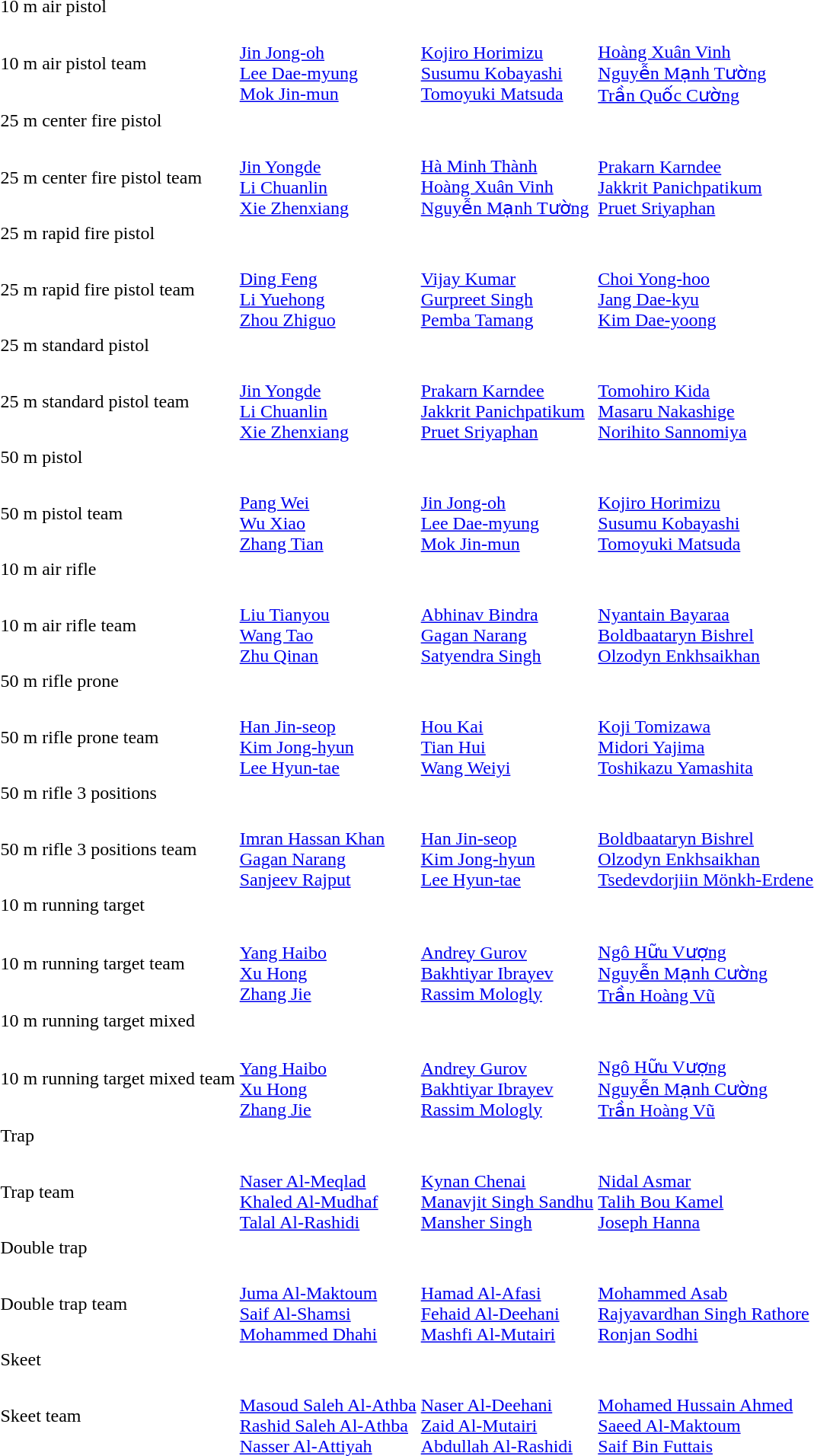<table>
<tr>
<td>10 m air pistol</td>
<td></td>
<td></td>
<td></td>
</tr>
<tr>
<td>10 m air pistol team</td>
<td><br><a href='#'>Jin Jong-oh</a><br><a href='#'>Lee Dae-myung</a><br><a href='#'>Mok Jin-mun</a></td>
<td><br><a href='#'>Kojiro Horimizu</a><br><a href='#'>Susumu Kobayashi</a><br><a href='#'>Tomoyuki Matsuda</a></td>
<td><br><a href='#'>Hoàng Xuân Vinh</a><br><a href='#'>Nguyễn Mạnh Tường</a><br><a href='#'>Trần Quốc Cường</a></td>
</tr>
<tr>
<td>25 m center fire pistol</td>
<td></td>
<td></td>
<td></td>
</tr>
<tr>
<td>25 m center fire pistol team</td>
<td><br><a href='#'>Jin Yongde</a><br><a href='#'>Li Chuanlin</a><br><a href='#'>Xie Zhenxiang</a></td>
<td><br><a href='#'>Hà Minh Thành</a><br><a href='#'>Hoàng Xuân Vinh</a><br><a href='#'>Nguyễn Mạnh Tường</a></td>
<td><br><a href='#'>Prakarn Karndee</a><br><a href='#'>Jakkrit Panichpatikum</a><br><a href='#'>Pruet Sriyaphan</a></td>
</tr>
<tr>
<td>25 m rapid fire pistol</td>
<td></td>
<td></td>
<td></td>
</tr>
<tr>
<td>25 m rapid fire pistol team</td>
<td><br><a href='#'>Ding Feng</a><br><a href='#'>Li Yuehong</a><br><a href='#'>Zhou Zhiguo</a></td>
<td><br><a href='#'>Vijay Kumar</a><br><a href='#'>Gurpreet Singh</a><br><a href='#'>Pemba Tamang</a></td>
<td><br><a href='#'>Choi Yong-hoo</a><br><a href='#'>Jang Dae-kyu</a><br><a href='#'>Kim Dae-yoong</a></td>
</tr>
<tr>
<td>25 m standard pistol</td>
<td></td>
<td></td>
<td></td>
</tr>
<tr>
<td>25 m standard pistol team</td>
<td><br><a href='#'>Jin Yongde</a><br><a href='#'>Li Chuanlin</a><br><a href='#'>Xie Zhenxiang</a></td>
<td><br><a href='#'>Prakarn Karndee</a><br><a href='#'>Jakkrit Panichpatikum</a><br><a href='#'>Pruet Sriyaphan</a></td>
<td><br><a href='#'>Tomohiro Kida</a><br><a href='#'>Masaru Nakashige</a><br><a href='#'>Norihito Sannomiya</a></td>
</tr>
<tr>
<td>50 m pistol</td>
<td></td>
<td></td>
<td></td>
</tr>
<tr>
<td>50 m pistol team</td>
<td><br><a href='#'>Pang Wei</a><br><a href='#'>Wu Xiao</a><br><a href='#'>Zhang Tian</a></td>
<td><br><a href='#'>Jin Jong-oh</a><br><a href='#'>Lee Dae-myung</a><br><a href='#'>Mok Jin-mun</a></td>
<td><br><a href='#'>Kojiro Horimizu</a><br><a href='#'>Susumu Kobayashi</a><br><a href='#'>Tomoyuki Matsuda</a></td>
</tr>
<tr>
<td>10 m air rifle</td>
<td></td>
<td></td>
<td></td>
</tr>
<tr>
<td>10 m air rifle team</td>
<td><br><a href='#'>Liu Tianyou</a><br><a href='#'>Wang Tao</a><br><a href='#'>Zhu Qinan</a></td>
<td><br><a href='#'>Abhinav Bindra</a><br><a href='#'>Gagan Narang</a><br><a href='#'>Satyendra Singh</a></td>
<td><br><a href='#'>Nyantain Bayaraa</a><br><a href='#'>Boldbaataryn Bishrel</a><br><a href='#'>Olzodyn Enkhsaikhan</a></td>
</tr>
<tr>
<td>50 m rifle prone</td>
<td></td>
<td></td>
<td></td>
</tr>
<tr>
<td>50 m rifle prone team</td>
<td><br><a href='#'>Han Jin-seop</a><br><a href='#'>Kim Jong-hyun</a><br><a href='#'>Lee Hyun-tae</a></td>
<td><br><a href='#'>Hou Kai</a><br><a href='#'>Tian Hui</a><br><a href='#'>Wang Weiyi</a></td>
<td><br><a href='#'>Koji Tomizawa</a><br><a href='#'>Midori Yajima</a><br><a href='#'>Toshikazu Yamashita</a></td>
</tr>
<tr>
<td>50 m rifle 3 positions</td>
<td></td>
<td></td>
<td></td>
</tr>
<tr>
<td>50 m rifle 3 positions team</td>
<td><br><a href='#'>Imran Hassan Khan</a><br><a href='#'>Gagan Narang</a><br><a href='#'>Sanjeev Rajput</a></td>
<td><br><a href='#'>Han Jin-seop</a><br><a href='#'>Kim Jong-hyun</a><br><a href='#'>Lee Hyun-tae</a></td>
<td><br><a href='#'>Boldbaataryn Bishrel</a><br><a href='#'>Olzodyn Enkhsaikhan</a><br><a href='#'>Tsedevdorjiin Mönkh-Erdene</a></td>
</tr>
<tr>
<td>10 m running target</td>
<td></td>
<td></td>
<td></td>
</tr>
<tr>
<td>10 m running target team</td>
<td><br><a href='#'>Yang Haibo</a><br><a href='#'>Xu Hong</a><br><a href='#'>Zhang Jie</a></td>
<td><br><a href='#'>Andrey Gurov</a><br><a href='#'>Bakhtiyar Ibrayev</a><br><a href='#'>Rassim Mologly</a></td>
<td><br><a href='#'>Ngô Hữu Vượng</a><br><a href='#'>Nguyễn Mạnh Cường</a><br><a href='#'>Trần Hoàng Vũ</a></td>
</tr>
<tr>
<td>10 m running target mixed</td>
<td></td>
<td></td>
<td></td>
</tr>
<tr>
<td>10 m running target mixed team</td>
<td><br><a href='#'>Yang Haibo</a><br><a href='#'>Xu Hong</a><br><a href='#'>Zhang Jie</a></td>
<td><br><a href='#'>Andrey Gurov</a><br><a href='#'>Bakhtiyar Ibrayev</a><br><a href='#'>Rassim Mologly</a></td>
<td><br><a href='#'>Ngô Hữu Vượng</a><br><a href='#'>Nguyễn Mạnh Cường</a><br><a href='#'>Trần Hoàng Vũ</a></td>
</tr>
<tr>
<td>Trap</td>
<td></td>
<td></td>
<td></td>
</tr>
<tr>
<td>Trap team</td>
<td><br><a href='#'>Naser Al-Meqlad</a><br><a href='#'>Khaled Al-Mudhaf</a><br><a href='#'>Talal Al-Rashidi</a></td>
<td><br><a href='#'>Kynan Chenai</a><br><a href='#'>Manavjit Singh Sandhu</a><br><a href='#'>Mansher Singh</a></td>
<td><br><a href='#'>Nidal Asmar</a><br><a href='#'>Talih Bou Kamel</a><br><a href='#'>Joseph Hanna</a></td>
</tr>
<tr>
<td>Double trap</td>
<td></td>
<td></td>
<td></td>
</tr>
<tr>
<td>Double trap team</td>
<td><br><a href='#'>Juma Al-Maktoum</a><br><a href='#'>Saif Al-Shamsi</a><br><a href='#'>Mohammed Dhahi</a></td>
<td><br><a href='#'>Hamad Al-Afasi</a><br><a href='#'>Fehaid Al-Deehani</a><br><a href='#'>Mashfi Al-Mutairi</a></td>
<td><br><a href='#'>Mohammed Asab</a><br><a href='#'>Rajyavardhan Singh Rathore</a><br><a href='#'>Ronjan Sodhi</a></td>
</tr>
<tr>
<td>Skeet</td>
<td></td>
<td></td>
<td></td>
</tr>
<tr>
<td>Skeet team</td>
<td><br><a href='#'>Masoud Saleh Al-Athba</a><br><a href='#'>Rashid Saleh Al-Athba</a><br><a href='#'>Nasser Al-Attiyah</a></td>
<td><br><a href='#'>Naser Al-Deehani</a><br><a href='#'>Zaid Al-Mutairi</a><br><a href='#'>Abdullah Al-Rashidi</a></td>
<td><br><a href='#'>Mohamed Hussain Ahmed</a><br><a href='#'>Saeed Al-Maktoum</a><br><a href='#'>Saif Bin Futtais</a></td>
</tr>
</table>
